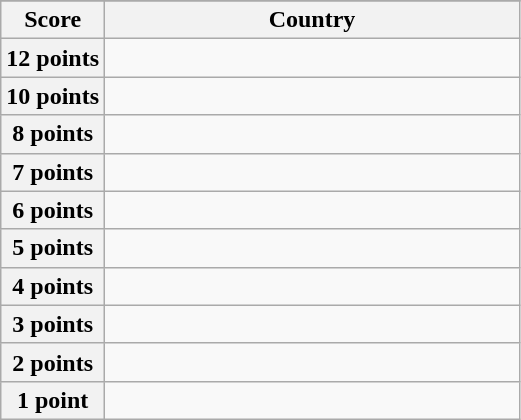<table class="wikitable">
<tr>
</tr>
<tr>
<th scope="col" width="20%">Score</th>
<th scope="col">Country</th>
</tr>
<tr>
<th scope="row">12 points</th>
<td></td>
</tr>
<tr>
<th scope="row">10 points</th>
<td></td>
</tr>
<tr>
<th scope="row">8 points</th>
<td></td>
</tr>
<tr>
<th scope="row">7 points</th>
<td></td>
</tr>
<tr>
<th scope="row">6 points</th>
<td></td>
</tr>
<tr>
<th scope="row">5 points</th>
<td></td>
</tr>
<tr>
<th scope="row">4 points</th>
<td></td>
</tr>
<tr>
<th scope="row">3 points</th>
<td></td>
</tr>
<tr>
<th scope="row">2 points</th>
<td></td>
</tr>
<tr>
<th scope="row">1 point</th>
<td></td>
</tr>
</table>
